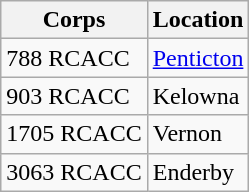<table class="wikitable">
<tr>
<th>Corps</th>
<th>Location</th>
</tr>
<tr>
<td>788 RCACC</td>
<td><a href='#'>Penticton</a></td>
</tr>
<tr>
<td>903 RCACC</td>
<td>Kelowna</td>
</tr>
<tr>
<td>1705 RCACC</td>
<td>Vernon</td>
</tr>
<tr>
<td>3063 RCACC</td>
<td>Enderby</td>
</tr>
</table>
